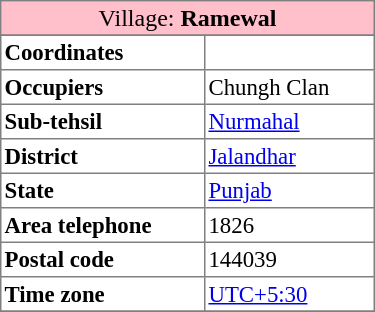<table class="toccolours" border="1" cellpadding="2" cellspacing="2" style="float: right; margin: 0 0 1em 1em; width: 250px; border-collapse: collapse; font-size: 95%;">
<tr>
<td colspan="2" style="margin-left: inherit; background:#FFC0CB; text-align:center; font-size: medium;">Village: <strong>Ramewal</strong></td>
</tr>
<tr align="center">
</tr>
<tr style="vertical-align: top;">
<td><strong>Coordinates</strong></td>
<td></td>
</tr>
<tr style="vertical-align: top;">
<td><strong>Occupiers</strong></td>
<td>Chungh Clan</td>
</tr>
<tr style="vertical-align: top;">
<td><strong>Sub-tehsil</strong></td>
<td><a href='#'>Nurmahal</a></td>
</tr>
<tr style="vertical-align: top;">
<td><strong>District</strong></td>
<td><a href='#'>Jalandhar</a></td>
</tr>
<tr style="vertical-align: top;">
<td><strong>State</strong></td>
<td><a href='#'>Punjab</a></td>
</tr>
<tr style="vertical-align: top;">
<td><strong>Area telephone</strong></td>
<td>1826</td>
</tr>
<tr style="vertical-align: top;">
<td><strong>Postal code</strong></td>
<td>144039</td>
</tr>
<tr style="vertical-align: top;">
<td><strong>Time zone</strong></td>
<td><a href='#'>UTC+5:30</a></td>
</tr>
<tr style="vertical-align: top;">
</tr>
</table>
